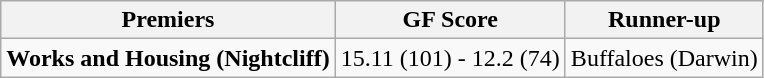<table class="wikitable" style="text-align:left;">
<tr style="background:#efefef;">
<th>Premiers</th>
<th>GF Score</th>
<th>Runner-up</th>
</tr>
<tr>
<td><strong>Works and Housing (Nightcliff)</strong></td>
<td>15.11 (101) - 12.2 (74)</td>
<td>Buffaloes (Darwin)</td>
</tr>
</table>
